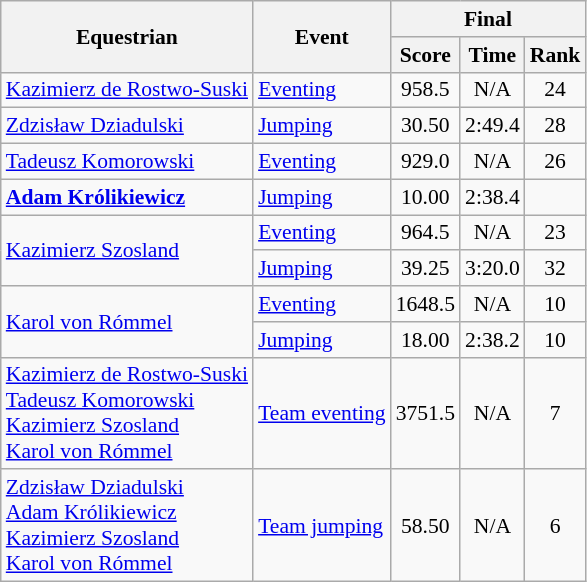<table class=wikitable style="font-size:90%">
<tr>
<th rowspan=2>Equestrian</th>
<th rowspan=2>Event</th>
<th colspan=3>Final</th>
</tr>
<tr>
<th>Score</th>
<th>Time</th>
<th>Rank</th>
</tr>
<tr>
<td><a href='#'>Kazimierz de Rostwo-Suski</a></td>
<td><a href='#'>Eventing</a></td>
<td align=center>958.5</td>
<td align=center>N/A</td>
<td align=center>24</td>
</tr>
<tr>
<td><a href='#'>Zdzisław Dziadulski</a></td>
<td><a href='#'>Jumping</a></td>
<td align=center>30.50</td>
<td align=center>2:49.4</td>
<td align=center>28</td>
</tr>
<tr>
<td><a href='#'>Tadeusz Komorowski</a></td>
<td><a href='#'>Eventing</a></td>
<td align=center>929.0</td>
<td align=center>N/A</td>
<td align=center>26</td>
</tr>
<tr>
<td><strong><a href='#'>Adam Królikiewicz</a></strong></td>
<td><a href='#'>Jumping</a></td>
<td align=center>10.00</td>
<td align=center>2:38.4</td>
<td align=center></td>
</tr>
<tr>
<td rowspan=2><a href='#'>Kazimierz Szosland</a></td>
<td><a href='#'>Eventing</a></td>
<td align=center>964.5</td>
<td align=center>N/A</td>
<td align=center>23</td>
</tr>
<tr>
<td><a href='#'>Jumping</a></td>
<td align=center>39.25</td>
<td align=center>3:20.0</td>
<td align=center>32</td>
</tr>
<tr>
<td rowspan=2><a href='#'>Karol von Rómmel</a></td>
<td><a href='#'>Eventing</a></td>
<td align=center>1648.5</td>
<td align=center>N/A</td>
<td align=center>10</td>
</tr>
<tr>
<td><a href='#'>Jumping</a></td>
<td align=center>18.00</td>
<td align=center>2:38.2</td>
<td align=center>10</td>
</tr>
<tr>
<td><a href='#'>Kazimierz de Rostwo-Suski</a> <br> <a href='#'>Tadeusz Komorowski</a> <br> <a href='#'>Kazimierz Szosland</a> <br> <a href='#'>Karol von Rómmel</a></td>
<td><a href='#'>Team eventing</a></td>
<td align=center>3751.5</td>
<td align=center>N/A</td>
<td align=center>7</td>
</tr>
<tr>
<td><a href='#'>Zdzisław Dziadulski</a> <br> <a href='#'>Adam Królikiewicz</a> <br> <a href='#'>Kazimierz Szosland</a> <br> <a href='#'>Karol von Rómmel</a></td>
<td><a href='#'>Team jumping</a></td>
<td align=center>58.50</td>
<td align=center>N/A</td>
<td align=center>6</td>
</tr>
</table>
